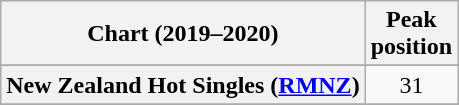<table class="wikitable sortable plainrowheaders" style="text-align:center">
<tr>
<th scope="col">Chart (2019–2020)</th>
<th scope="col">Peak<br>position</th>
</tr>
<tr>
</tr>
<tr>
</tr>
<tr>
</tr>
<tr>
</tr>
<tr>
<th scope="row">New Zealand Hot Singles (<a href='#'>RMNZ</a>)</th>
<td>31</td>
</tr>
<tr>
</tr>
</table>
